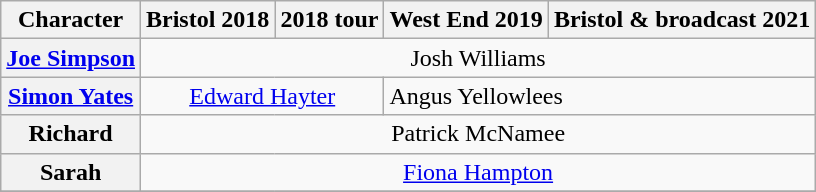<table class="wikitable">
<tr>
<th scope="col">Character</th>
<th scope="col" class="unsortable">Bristol 2018</th>
<th>2018 tour</th>
<th>West End 2019</th>
<th>Bristol & broadcast 2021</th>
</tr>
<tr>
<th scope="row"><a href='#'>Joe Simpson</a></th>
<td colspan="4" align="center">Josh Williams</td>
</tr>
<tr>
<th scope="row"><a href='#'>Simon Yates</a></th>
<td colspan="2" align="center"><a href='#'>Edward Hayter</a></td>
<td colspan="2">Angus Yellowlees</td>
</tr>
<tr>
<th scope="row">Richard</th>
<td colspan="4" align="center">Patrick McNamee</td>
</tr>
<tr>
<th scope="row">Sarah</th>
<td colspan="4" align="center"><a href='#'>Fiona Hampton</a></td>
</tr>
<tr>
</tr>
</table>
